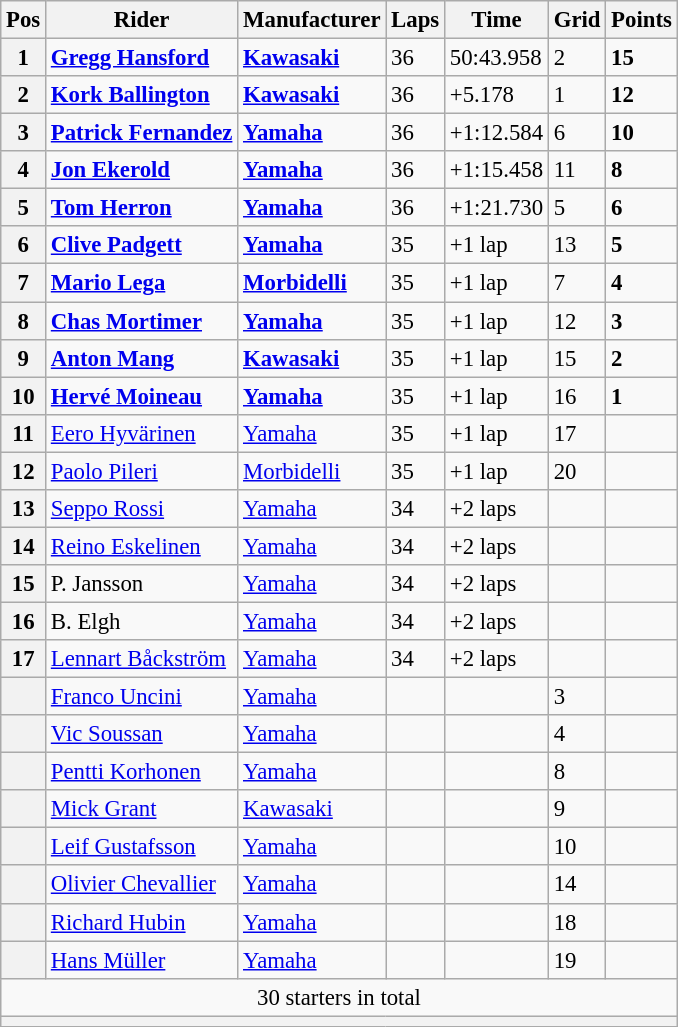<table class="wikitable" style="font-size: 95%;">
<tr>
<th>Pos</th>
<th>Rider</th>
<th>Manufacturer</th>
<th>Laps</th>
<th>Time</th>
<th>Grid</th>
<th>Points</th>
</tr>
<tr>
<th>1</th>
<td> <strong><a href='#'>Gregg Hansford</a></strong></td>
<td><strong><a href='#'>Kawasaki</a></strong></td>
<td>36</td>
<td>50:43.958</td>
<td>2</td>
<td><strong>15</strong></td>
</tr>
<tr>
<th>2</th>
<td> <strong><a href='#'>Kork Ballington</a></strong></td>
<td><strong><a href='#'>Kawasaki</a></strong></td>
<td>36</td>
<td>+5.178</td>
<td>1</td>
<td><strong>12</strong></td>
</tr>
<tr>
<th>3</th>
<td> <strong><a href='#'>Patrick Fernandez</a></strong></td>
<td><strong><a href='#'>Yamaha</a></strong></td>
<td>36</td>
<td>+1:12.584</td>
<td>6</td>
<td><strong>10</strong></td>
</tr>
<tr>
<th>4</th>
<td> <strong><a href='#'>Jon Ekerold</a></strong></td>
<td><strong><a href='#'>Yamaha</a></strong></td>
<td>36</td>
<td>+1:15.458</td>
<td>11</td>
<td><strong>8</strong></td>
</tr>
<tr>
<th>5</th>
<td> <strong><a href='#'>Tom Herron</a></strong></td>
<td><strong><a href='#'>Yamaha</a></strong></td>
<td>36</td>
<td>+1:21.730</td>
<td>5</td>
<td><strong>6</strong></td>
</tr>
<tr>
<th>6</th>
<td> <strong><a href='#'>Clive Padgett</a></strong></td>
<td><strong><a href='#'>Yamaha</a></strong></td>
<td>35</td>
<td>+1 lap</td>
<td>13</td>
<td><strong>5</strong></td>
</tr>
<tr>
<th>7</th>
<td> <strong><a href='#'>Mario Lega</a></strong></td>
<td><strong><a href='#'>Morbidelli</a></strong></td>
<td>35</td>
<td>+1 lap</td>
<td>7</td>
<td><strong>4</strong></td>
</tr>
<tr>
<th>8</th>
<td> <strong><a href='#'>Chas Mortimer</a></strong></td>
<td><strong><a href='#'>Yamaha</a></strong></td>
<td>35</td>
<td>+1 lap</td>
<td>12</td>
<td><strong>3</strong></td>
</tr>
<tr>
<th>9</th>
<td> <strong><a href='#'>Anton Mang</a></strong></td>
<td><strong><a href='#'>Kawasaki</a></strong></td>
<td>35</td>
<td>+1 lap</td>
<td>15</td>
<td><strong>2</strong></td>
</tr>
<tr>
<th>10</th>
<td> <strong><a href='#'>Hervé Moineau</a></strong></td>
<td><strong><a href='#'>Yamaha</a></strong></td>
<td>35</td>
<td>+1 lap</td>
<td>16</td>
<td><strong>1</strong></td>
</tr>
<tr>
<th>11</th>
<td> <a href='#'>Eero Hyvärinen</a></td>
<td><a href='#'>Yamaha</a></td>
<td>35</td>
<td>+1 lap</td>
<td>17</td>
<td></td>
</tr>
<tr>
<th>12</th>
<td> <a href='#'>Paolo Pileri</a></td>
<td><a href='#'>Morbidelli</a></td>
<td>35</td>
<td>+1 lap</td>
<td>20</td>
<td></td>
</tr>
<tr>
<th>13</th>
<td> <a href='#'>Seppo Rossi</a></td>
<td><a href='#'>Yamaha</a></td>
<td>34</td>
<td>+2 laps</td>
<td></td>
<td></td>
</tr>
<tr>
<th>14</th>
<td> <a href='#'>Reino Eskelinen</a></td>
<td><a href='#'>Yamaha</a></td>
<td>34</td>
<td>+2 laps</td>
<td></td>
<td></td>
</tr>
<tr>
<th>15</th>
<td> P. Jansson</td>
<td><a href='#'>Yamaha</a></td>
<td>34</td>
<td>+2 laps</td>
<td></td>
<td></td>
</tr>
<tr>
<th>16</th>
<td> B. Elgh</td>
<td><a href='#'>Yamaha</a></td>
<td>34</td>
<td>+2 laps</td>
<td></td>
<td></td>
</tr>
<tr>
<th>17</th>
<td> <a href='#'>Lennart Båckström</a></td>
<td><a href='#'>Yamaha</a></td>
<td>34</td>
<td>+2 laps</td>
<td></td>
<td></td>
</tr>
<tr>
<th></th>
<td> <a href='#'>Franco Uncini</a></td>
<td><a href='#'>Yamaha</a></td>
<td></td>
<td></td>
<td>3</td>
<td></td>
</tr>
<tr>
<th></th>
<td> <a href='#'>Vic Soussan</a></td>
<td><a href='#'>Yamaha</a></td>
<td></td>
<td></td>
<td>4</td>
<td></td>
</tr>
<tr>
<th></th>
<td> <a href='#'>Pentti Korhonen</a></td>
<td><a href='#'>Yamaha</a></td>
<td></td>
<td></td>
<td>8</td>
<td></td>
</tr>
<tr>
<th></th>
<td> <a href='#'>Mick Grant</a></td>
<td><a href='#'>Kawasaki</a></td>
<td></td>
<td></td>
<td>9</td>
<td></td>
</tr>
<tr>
<th></th>
<td> <a href='#'>Leif Gustafsson</a></td>
<td><a href='#'>Yamaha</a></td>
<td></td>
<td></td>
<td>10</td>
<td></td>
</tr>
<tr>
<th></th>
<td> <a href='#'>Olivier Chevallier</a></td>
<td><a href='#'>Yamaha</a></td>
<td></td>
<td></td>
<td>14</td>
<td></td>
</tr>
<tr>
<th></th>
<td> <a href='#'>Richard Hubin</a></td>
<td><a href='#'>Yamaha</a></td>
<td></td>
<td></td>
<td>18</td>
<td></td>
</tr>
<tr>
<th></th>
<td> <a href='#'>Hans Müller</a></td>
<td><a href='#'>Yamaha</a></td>
<td></td>
<td></td>
<td>19</td>
<td></td>
</tr>
<tr>
<td colspan=7 align=center>30 starters in total</td>
</tr>
<tr>
<th colspan=7></th>
</tr>
</table>
